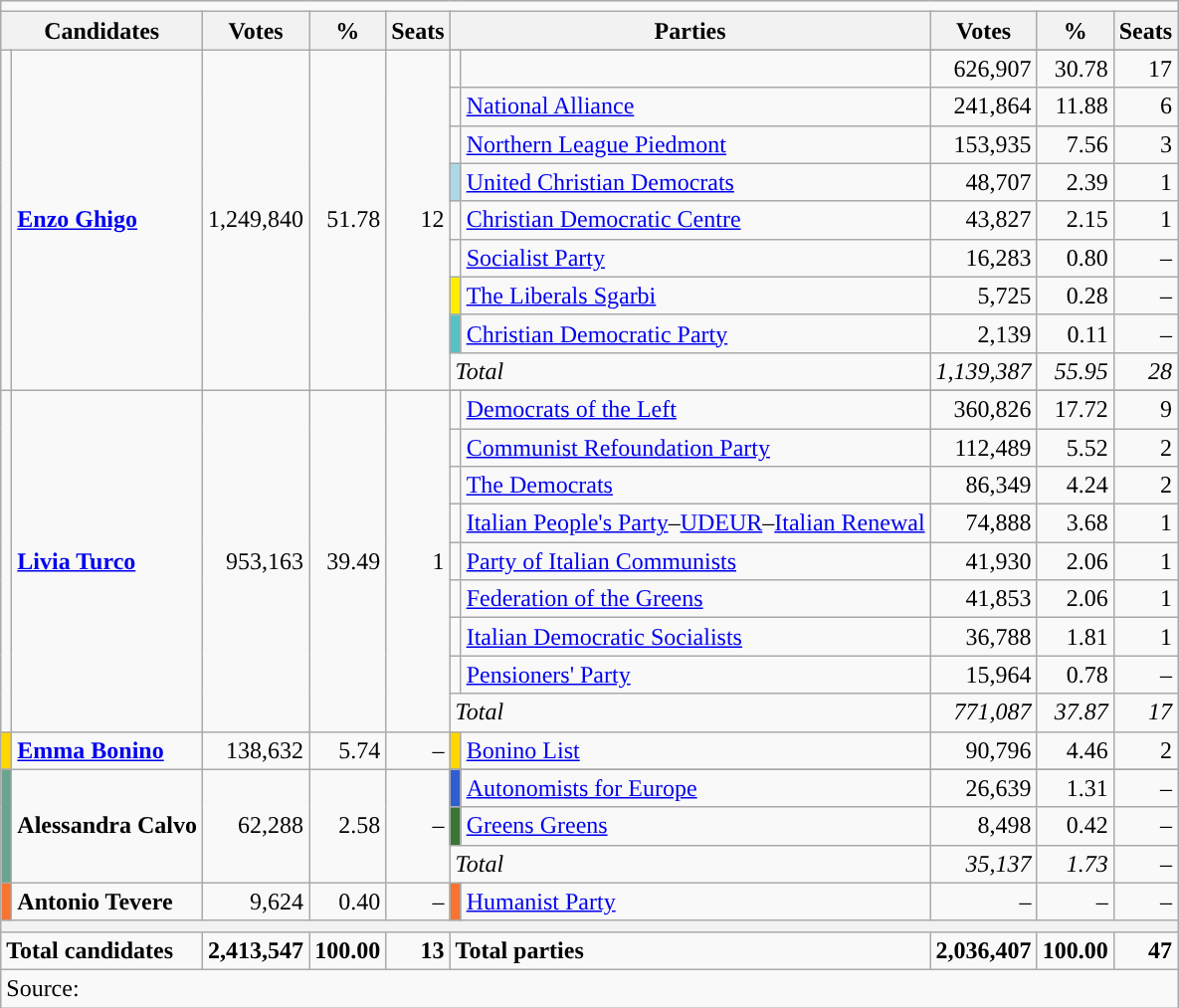<table class="wikitable">
<tr>
<td colspan=10></td>
</tr>
<tr>
<th colspan=2>Candidates</th>
<th>Votes</th>
<th>%</th>
<th>Seats</th>
<th colspan=2>Parties</th>
<th>Votes</th>
<th>%</th>
<th>Seats</th>
</tr>
<tr>
<td rowspan=10></td>
<td rowspan=10><strong><a href='#'>Enzo Ghigo</a></strong></td>
<td rowspan=10 align=right>1,249,840</td>
<td rowspan=10 align=right>51.78</td>
<td rowspan=10 align=right>12</td>
</tr>
<tr>
<td></td>
<td></td>
<td align=right>626,907</td>
<td align=right>30.78</td>
<td align=right>17</td>
</tr>
<tr>
<td></td>
<td><a href='#'>National Alliance</a></td>
<td align=right>241,864</td>
<td align=right>11.88</td>
<td align=right>6</td>
</tr>
<tr>
<td></td>
<td><a href='#'>Northern League Piedmont</a></td>
<td align=right>153,935</td>
<td align=right>7.56</td>
<td align=right>3</td>
</tr>
<tr>
<td bgcolor="lightblue"></td>
<td><a href='#'>United Christian Democrats</a></td>
<td align=right>48,707</td>
<td align=right>2.39</td>
<td align=right>1</td>
</tr>
<tr>
<td></td>
<td><a href='#'>Christian Democratic Centre</a></td>
<td align=right>43,827</td>
<td align=right>2.15</td>
<td align=right>1</td>
</tr>
<tr>
<td></td>
<td><a href='#'>Socialist Party</a></td>
<td align=right>16,283</td>
<td align=right>0.80</td>
<td align=right>–</td>
</tr>
<tr>
<td bgcolor="#FDEE00"></td>
<td><a href='#'>The Liberals Sgarbi</a></td>
<td align=right>5,725</td>
<td align=right>0.28</td>
<td align=right>–</td>
</tr>
<tr>
<td bgcolor="#58C1C4"></td>
<td><a href='#'>Christian Democratic Party</a></td>
<td align=right>2,139</td>
<td align=right>0.11</td>
<td align=right>–</td>
</tr>
<tr>
<td colspan=2><em>Total</em></td>
<td align=right><em>1,139,387</em></td>
<td align=right><em>55.95</em></td>
<td align=right><em>28</em></td>
</tr>
<tr>
<td rowspan=10></td>
<td rowspan=10><strong><a href='#'>Livia Turco</a></strong></td>
<td rowspan=10 align=right>953,163</td>
<td rowspan=10 align=right>39.49</td>
<td rowspan=10 align=right>1</td>
</tr>
<tr>
<td></td>
<td><a href='#'>Democrats of the Left</a></td>
<td align=right>360,826</td>
<td align=right>17.72</td>
<td align=right>9</td>
</tr>
<tr>
<td></td>
<td><a href='#'>Communist Refoundation Party</a></td>
<td align=right>112,489</td>
<td align=right>5.52</td>
<td align=right>2</td>
</tr>
<tr>
<td></td>
<td><a href='#'>The Democrats</a></td>
<td align=right>86,349</td>
<td align=right>4.24</td>
<td align=right>2</td>
</tr>
<tr>
<td></td>
<td><a href='#'>Italian People's Party</a>–<a href='#'>UDEUR</a>–<a href='#'>Italian Renewal</a></td>
<td align=right>74,888</td>
<td align=right>3.68</td>
<td align=right>1</td>
</tr>
<tr>
<td></td>
<td><a href='#'>Party of Italian Communists</a></td>
<td align=right>41,930</td>
<td align=right>2.06</td>
<td align=right>1</td>
</tr>
<tr>
<td></td>
<td><a href='#'>Federation of the Greens</a></td>
<td align=right>41,853</td>
<td align=right>2.06</td>
<td align=right>1</td>
</tr>
<tr>
<td></td>
<td><a href='#'>Italian Democratic Socialists</a></td>
<td align=right>36,788</td>
<td align=right>1.81</td>
<td align=right>1</td>
</tr>
<tr>
<td></td>
<td><a href='#'>Pensioners' Party</a></td>
<td align=right>15,964</td>
<td align=right>0.78</td>
<td align=right>–</td>
</tr>
<tr>
<td colspan=2><em>Total</em></td>
<td align=right><em>771,087</em></td>
<td align=right><em>37.87</em></td>
<td align=right><em>17</em></td>
</tr>
<tr>
<td bgcolor="gold"></td>
<td><strong><a href='#'>Emma Bonino</a></strong></td>
<td align=right>138,632</td>
<td align=right>5.74</td>
<td align=right>–</td>
<td bgcolor="gold"></td>
<td><a href='#'>Bonino List</a></td>
<td align=right>90,796</td>
<td align=right>4.46</td>
<td align=right>2</td>
</tr>
<tr>
<td rowspan=4 bgcolor="#6CA390"></td>
<td rowspan=4><strong>Alessandra Calvo</strong></td>
<td rowspan=4 align=right>62,288</td>
<td rowspan=4 align=right>2.58</td>
<td rowspan=4 align=right>–</td>
</tr>
<tr>
<td bgcolor="#2F5ED1"></td>
<td><a href='#'>Autonomists for Europe</a></td>
<td align=right>26,639</td>
<td align=right>1.31</td>
<td align=right>–</td>
</tr>
<tr>
<td bgcolor="#3A7535"></td>
<td><a href='#'>Greens Greens</a></td>
<td align=right>8,498</td>
<td align=right>0.42</td>
<td align=right>–</td>
</tr>
<tr>
<td colspan=2><em>Total</em></td>
<td align=right><em>35,137</em></td>
<td align=right><em>1.73</em></td>
<td align=right><em>–</em></td>
</tr>
<tr>
<td bgcolor="#F87431"></td>
<td><strong>Antonio Tevere</strong></td>
<td align=right>9,624</td>
<td align=right>0.40</td>
<td align=right>–</td>
<td bgcolor="#F87431"></td>
<td><a href='#'>Humanist Party</a></td>
<td align=right>–</td>
<td align=right>–</td>
<td align=right>–</td>
</tr>
<tr>
<th colspan=10></th>
</tr>
<tr>
<td colspan=2><strong>Total candidates</strong></td>
<td align=right><strong>2,413,547</strong></td>
<td align=right><strong>100.00</strong></td>
<td align=right><strong>13</strong></td>
<td colspan=2><strong>Total parties</strong></td>
<td align=right><strong>2,036,407</strong></td>
<td align=right><strong>100.00</strong></td>
<td align=right><strong>47</strong></td>
</tr>
<tr>
<td colspan=10>Source: </td>
</tr>
</table>
